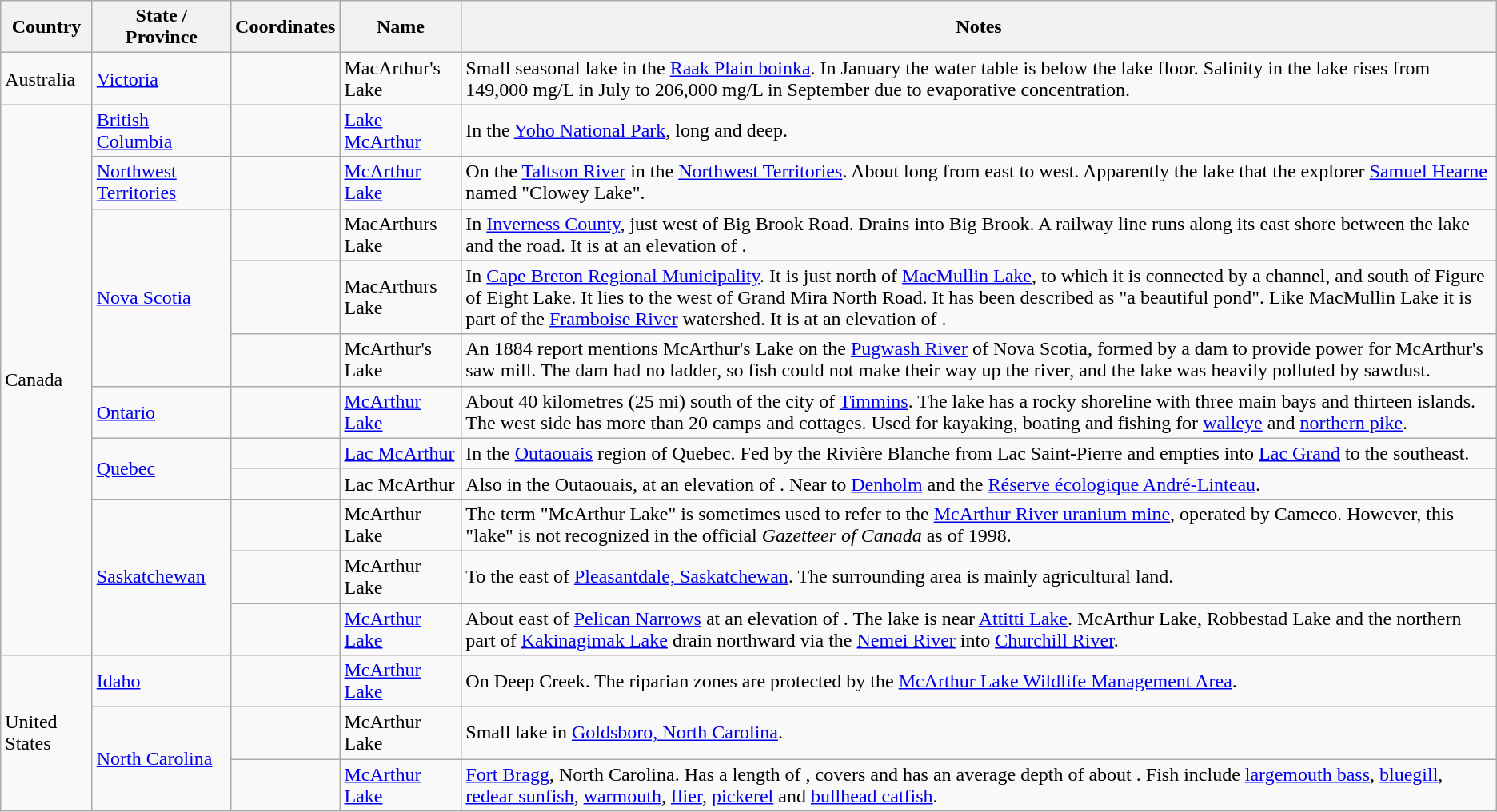<table class="wikitable sortable">
<tr>
<th>Country</th>
<th>State /<br>Province</th>
<th>Coordinates</th>
<th>Name</th>
<th>Notes</th>
</tr>
<tr>
<td>Australia</td>
<td><a href='#'>Victoria</a></td>
<td></td>
<td>MacArthur's Lake</td>
<td>Small seasonal lake in the <a href='#'>Raak Plain boinka</a>. In January the water table is  below the lake floor. Salinity in the lake rises from 149,000 mg/L in July to 206,000 mg/L in September due to evaporative concentration.</td>
</tr>
<tr>
<td rowspan=11>Canada</td>
<td><a href='#'>British Columbia</a></td>
<td></td>
<td><a href='#'>Lake McArthur</a></td>
<td>In the <a href='#'>Yoho National Park</a>,  long and  deep.</td>
</tr>
<tr>
<td><a href='#'>Northwest Territories</a></td>
<td></td>
<td><a href='#'>McArthur Lake</a></td>
<td>On the <a href='#'>Taltson River</a> in the <a href='#'>Northwest Territories</a>. About  long from east to west. Apparently the lake that the explorer <a href='#'>Samuel Hearne</a> named "Clowey Lake".</td>
</tr>
<tr>
<td rowspan=3><a href='#'>Nova Scotia</a></td>
<td></td>
<td>MacArthurs Lake</td>
<td>In <a href='#'>Inverness County</a>, just west of Big Brook Road. Drains into Big Brook. A railway line runs along its east shore between the lake and the road. It is at an elevation of .</td>
</tr>
<tr>
<td></td>
<td>MacArthurs Lake</td>
<td>In <a href='#'>Cape Breton Regional Municipality</a>. It is just north of <a href='#'>MacMullin Lake</a>, to which it is connected by a channel, and south of Figure of Eight Lake. It lies to the west of Grand Mira North Road. It has been described as "a beautiful pond".  Like MacMullin Lake it is part of the <a href='#'>Framboise River</a> watershed. It is at an elevation of .</td>
</tr>
<tr>
<td></td>
<td>McArthur's Lake</td>
<td>An 1884 report mentions McArthur's Lake on the <a href='#'>Pugwash River</a> of Nova Scotia, formed by a dam to provide power for McArthur's saw mill. The dam had no ladder, so fish could not make their way up the river, and the lake was heavily polluted by sawdust.</td>
</tr>
<tr>
<td><a href='#'>Ontario</a></td>
<td></td>
<td><a href='#'>McArthur Lake</a></td>
<td>About 40 kilometres (25 mi) south of the city of <a href='#'>Timmins</a>. The lake has a rocky shoreline with three main bays and thirteen islands. The west side has more than 20 camps and cottages. Used for kayaking, boating and fishing for <a href='#'>walleye</a> and <a href='#'>northern pike</a>.</td>
</tr>
<tr>
<td rowspan=2><a href='#'>Quebec</a></td>
<td></td>
<td><a href='#'>Lac McArthur</a></td>
<td>In the <a href='#'>Outaouais</a> region of Quebec. Fed by the Rivière Blanche from Lac Saint-Pierre and empties into <a href='#'>Lac Grand</a> to the southeast.</td>
</tr>
<tr>
<td></td>
<td>Lac McArthur</td>
<td>Also in the Outaouais, at an elevation of . Near to <a href='#'>Denholm</a> and the <a href='#'>Réserve écologique André-Linteau</a>.</td>
</tr>
<tr>
<td rowspan=3><a href='#'>Saskatchewan</a></td>
<td></td>
<td>McArthur Lake</td>
<td>The term "McArthur Lake" is sometimes used to refer to the <a href='#'>McArthur River uranium mine</a>, operated by Cameco. However, this "lake" is not recognized in the official <em>Gazetteer of Canada</em> as of 1998.</td>
</tr>
<tr>
<td></td>
<td>McArthur Lake</td>
<td>To the east of <a href='#'>Pleasantdale, Saskatchewan</a>. The surrounding area is mainly agricultural land.</td>
</tr>
<tr>
<td></td>
<td><a href='#'>McArthur Lake</a></td>
<td>About  east of <a href='#'>Pelican Narrows</a> at an elevation of . The lake is near <a href='#'>Attitti Lake</a>. McArthur Lake, Robbestad Lake and the northern part of <a href='#'>Kakinagimak Lake</a> drain northward via the <a href='#'>Nemei River</a> into <a href='#'>Churchill River</a>.</td>
</tr>
<tr>
<td rowspan=3>United States</td>
<td><a href='#'>Idaho</a></td>
<td></td>
<td><a href='#'>McArthur Lake</a></td>
<td>On Deep Creek. The riparian zones are protected by the  <a href='#'>McArthur Lake Wildlife Management Area</a>. </td>
</tr>
<tr>
<td rowspan=2><a href='#'>North Carolina</a></td>
<td></td>
<td>McArthur Lake</td>
<td>Small lake in <a href='#'>Goldsboro, North Carolina</a>.</td>
</tr>
<tr>
<td></td>
<td><a href='#'>McArthur Lake</a></td>
<td><a href='#'>Fort Bragg</a>, North Carolina. Has a length of , covers  and has an average depth of about . Fish include <a href='#'>largemouth bass</a>, <a href='#'>bluegill</a>, <a href='#'>redear sunfish</a>, <a href='#'>warmouth</a>, <a href='#'>flier</a>, <a href='#'>pickerel</a> and <a href='#'>bullhead catfish</a>.</td>
</tr>
</table>
